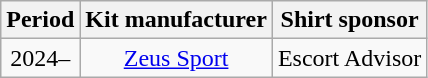<table class="wikitable" style="text-align: center">
<tr>
<th>Period</th>
<th>Kit manufacturer</th>
<th>Shirt sponsor</th>
</tr>
<tr>
<td>2024–</td>
<td><a href='#'>Zeus Sport</a></td>
<td>Escort Advisor</td>
</tr>
</table>
